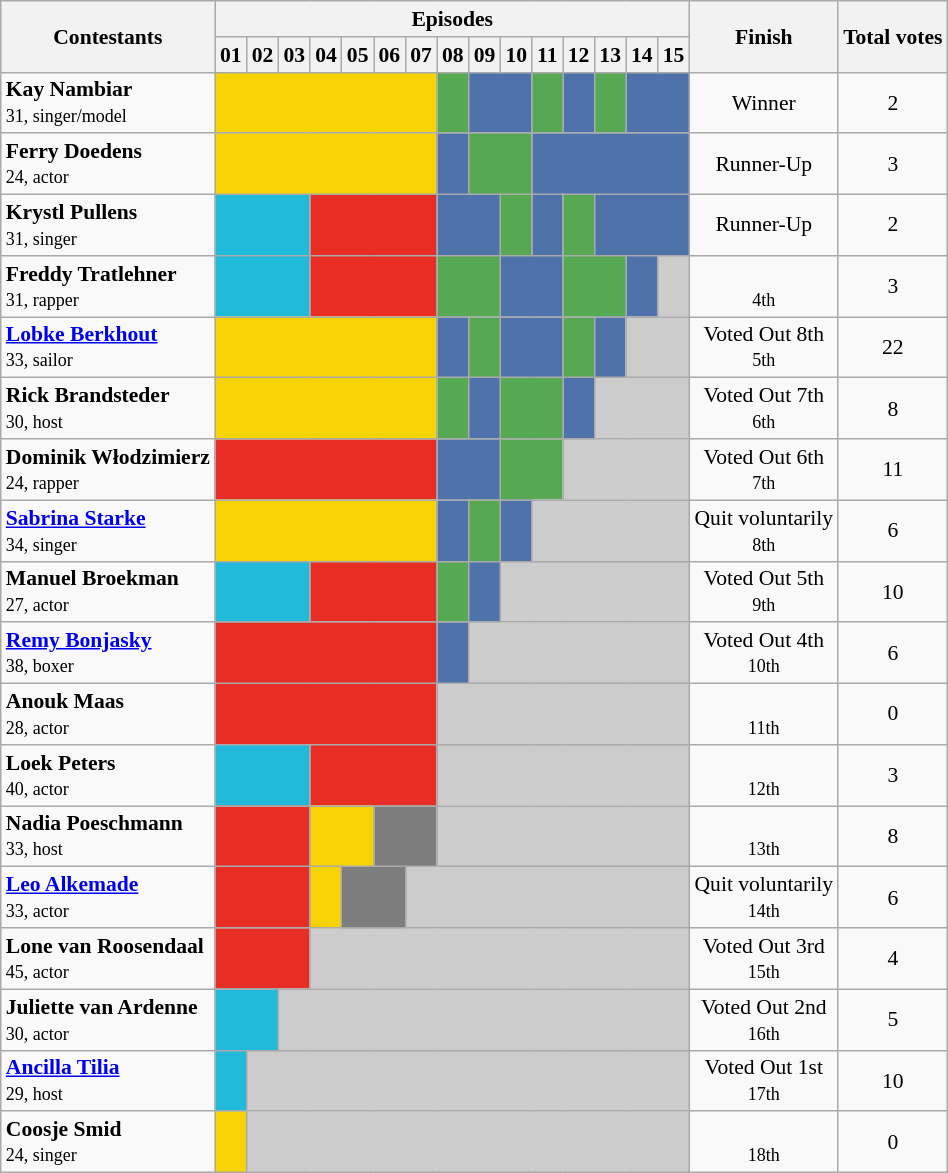<table class="wikitable" style="font-size:90%; text-align:center;">
<tr>
<th rowspan=2>Contestants</th>
<th colspan=15>Episodes</th>
<th rowspan=2>Finish</th>
<th rowspan=2>Total votes</th>
</tr>
<tr>
<th>01</th>
<th>02</th>
<th>03</th>
<th>04</th>
<th>05</th>
<th>06</th>
<th>07</th>
<th>08</th>
<th>09</th>
<th>10</th>
<th>11</th>
<th>12</th>
<th>13</th>
<th>14</th>
<th>15</th>
</tr>
<tr>
<td align=left><strong>Kay Nambiar</strong><br><small>31, singer/model</small></td>
<td colspan=7 bgcolor="F8D303"></td>
<td colspan=1 bgcolor="56A952"></td>
<td colspan=2 bgcolor="5072AB"></td>
<td colspan=1 bgcolor="56A952"></td>
<td colspan=1 bgcolor="5072AB"></td>
<td colspan=1 bgcolor="56A952"></td>
<td colspan=2 bgcolor="5072AB"></td>
<td>Winner</td>
<td>2</td>
</tr>
<tr>
<td align=left><strong>Ferry Doedens</strong><br><small>24, actor</small></td>
<td colspan=7 bgcolor="F8D303"></td>
<td colspan=1 bgcolor="5072AB"></td>
<td colspan=2 bgcolor="56A952"></td>
<td colspan=5 bgcolor="5072AB"></td>
<td>Runner-Up</td>
<td>3</td>
</tr>
<tr>
<td align=left><strong>Krystl Pullens</strong><br><small>31, singer</small></td>
<td colspan=3 bgcolor="21BADA"></td>
<td colspan=4 bgcolor="E82E24"></td>
<td colspan=2 bgcolor="5072AB"></td>
<td colspan=1 bgcolor="56A952"></td>
<td colspan=1 bgcolor="5072AB"></td>
<td colspan=1 bgcolor="56A952"></td>
<td colspan=3 bgcolor="5072AB"></td>
<td>Runner-Up</td>
<td>2</td>
</tr>
<tr>
<td align=left><strong>Freddy Tratlehner</strong><br><small>31, rapper</small></td>
<td colspan=3 bgcolor="21BADA"></td>
<td colspan=4 bgcolor="E82E24"></td>
<td colspan=2 bgcolor="56A952"></td>
<td colspan=2 bgcolor="5072AB"></td>
<td colspan=2 bgcolor="56A952"></td>
<td colspan=1 bgcolor="5072AB"></td>
<td colspan=1 bgcolor="CCCCCC"></td>
<td><br><small>4th</small></td>
<td>3</td>
</tr>
<tr>
<td align=left><strong><a href='#'>Lobke Berkhout</a></strong><br><small>33, sailor</small></td>
<td colspan=7 bgcolor="F8D303"></td>
<td colspan=1 bgcolor="5072AB"></td>
<td colspan=1 bgcolor="56A952"></td>
<td colspan=2 bgcolor="5072AB"></td>
<td colspan=1 bgcolor="56A952"></td>
<td colspan=1 bgcolor="5072AB"></td>
<td colspan=2 bgcolor="CCCCCC"></td>
<td>Voted Out 8th<br><small>5th</small></td>
<td>22</td>
</tr>
<tr>
<td align=left><strong>Rick Brandsteder</strong><br><small>30, host</small></td>
<td colspan=7 bgcolor="F8D303"></td>
<td colspan=1 bgcolor="56A952"></td>
<td colspan=1 bgcolor="5072AB"></td>
<td colspan=2 bgcolor="56A952"></td>
<td colspan=1 bgcolor="5072AB"></td>
<td colspan=3 bgcolor="CCCCCC"></td>
<td>Voted Out 7th<br><small>6th</small></td>
<td>8</td>
</tr>
<tr>
<td align=left><strong>Dominik Włodzimierz</strong><br><small>24, rapper</small></td>
<td colspan=7 bgcolor="E82E24"></td>
<td colspan=2 bgcolor="5072AB"></td>
<td colspan=2 bgcolor="56A952"></td>
<td colspan=4 bgcolor="CCCCCC"></td>
<td>Voted Out 6th<br><small>7th</small></td>
<td>11</td>
</tr>
<tr>
<td align=left><strong><a href='#'>Sabrina Starke</a></strong><br><small>34, singer</small></td>
<td colspan=7 bgcolor="F8D303"></td>
<td colspan=1 bgcolor="5072AB"></td>
<td colspan=1 bgcolor="56A952"></td>
<td colspan=1 bgcolor="5072AB"></td>
<td colspan=5 bgcolor="CCCCCC"></td>
<td>Quit voluntarily<br><small>8th</small></td>
<td>6</td>
</tr>
<tr>
<td align=left><strong>Manuel Broekman</strong><br><small>27, actor</small></td>
<td colspan=3 bgcolor="21BADA"></td>
<td colspan=4 bgcolor="E82E24"></td>
<td colspan=1 bgcolor="56A952"></td>
<td colspan=1 bgcolor="5072AB"></td>
<td colspan=6 bgcolor="CCCCCC"></td>
<td>Voted Out 5th<br><small>9th</small></td>
<td>10</td>
</tr>
<tr>
<td align=left><strong><a href='#'>Remy Bonjasky</a></strong><br><small>38, boxer</small></td>
<td colspan=7 bgcolor="E82E24"></td>
<td colspan=1 bgcolor="5072AB"></td>
<td colspan=7 bgcolor="CCCCCC"></td>
<td>Voted Out 4th<br><small>10th</small></td>
<td>6</td>
</tr>
<tr>
<td align=left><strong>Anouk Maas</strong><br><small>28, actor</small></td>
<td colspan=7 bgcolor="E82E24"></td>
<td colspan=8 bgcolor="CCCCCC"></td>
<td><br><small>11th</small></td>
<td>0</td>
</tr>
<tr>
<td align=left><strong>Loek Peters</strong><br><small>40, actor</small></td>
<td colspan=3 bgcolor="21BADA"></td>
<td colspan=4 bgcolor="E82E24"></td>
<td colspan=8 bgcolor="CCCCCC"></td>
<td><br><small>12th</small></td>
<td>3</td>
</tr>
<tr>
<td align=left><strong>Nadia Poeschmann</strong><br><small>33, host</small></td>
<td colspan=3 bgcolor="E82E24"></td>
<td colspan=2 bgcolor="F8D303"></td>
<td colspan=2 bgcolor="7D7D7D"></td>
<td colspan=8 bgcolor="CCCCCC"></td>
<td><br><small>13th</small></td>
<td>8</td>
</tr>
<tr>
<td align=left><strong><a href='#'>Leo Alkemade</a></strong><br><small>33, actor</small></td>
<td colspan=3 bgcolor="E82E24"></td>
<td colspan=1 bgcolor="F8D303"></td>
<td colspan=2 bgcolor="7D7D7D"></td>
<td colspan=9 bgcolor="CCCCCC"></td>
<td>Quit voluntarily<br><small>14th</small></td>
<td>6</td>
</tr>
<tr>
<td align=left><strong>Lone van Roosendaal</strong><br><small>45, actor</small></td>
<td colspan=3 bgcolor="E82E24"></td>
<td colspan=12 bgcolor="CCCCCC"></td>
<td>Voted Out 3rd<br><small>15th</small></td>
<td>4</td>
</tr>
<tr>
<td align=left><strong>Juliette van Ardenne</strong><br><small>30, actor</small></td>
<td colspan=2 bgcolor="21BADA"></td>
<td colspan=13 bgcolor="CCCCCC"></td>
<td>Voted Out 2nd<br><small>16th</small></td>
<td>5</td>
</tr>
<tr>
<td align=left><strong><a href='#'>Ancilla Tilia</a></strong><br><small>29, host</small></td>
<td colspan=1 bgcolor="21BADA"></td>
<td colspan=14 bgcolor="CCCCCC"></td>
<td>Voted Out 1st<br><small>17th</small></td>
<td>10</td>
</tr>
<tr>
<td align=left><strong>Coosje Smid</strong><br><small>24, singer</small></td>
<td colspan=1 bgcolor="F8D303"></td>
<td colspan=14 bgcolor="CCCCCC"></td>
<td><br><small>18th</small></td>
<td>0</td>
</tr>
</table>
